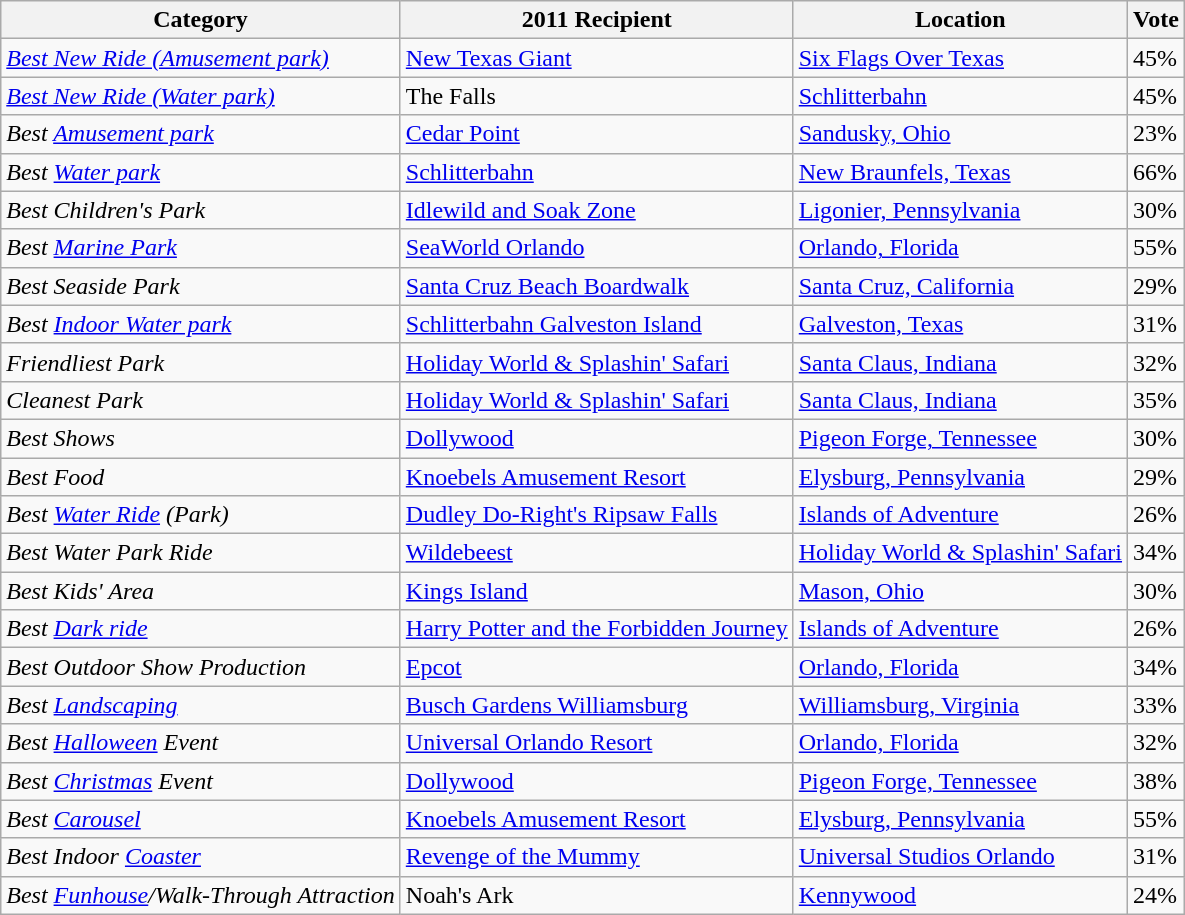<table class= "wikitable sortable">
<tr>
<th>Category</th>
<th class="unsortable">2011 Recipient</th>
<th class="unsortable">Location</th>
<th class="unsortable">Vote</th>
</tr>
<tr>
<td><em><a href='#'>Best New Ride (Amusement park)</a></em></td>
<td><a href='#'>New Texas Giant</a></td>
<td><a href='#'>Six Flags Over Texas</a></td>
<td>45%</td>
</tr>
<tr>
<td><em><a href='#'>Best New Ride (Water park)</a></em></td>
<td>The Falls</td>
<td><a href='#'>Schlitterbahn</a></td>
<td>45%</td>
</tr>
<tr>
<td><em>Best <a href='#'>Amusement park</a></em></td>
<td><a href='#'>Cedar Point</a></td>
<td><a href='#'>Sandusky, Ohio</a></td>
<td>23%</td>
</tr>
<tr>
<td><em>Best <a href='#'>Water park</a></em></td>
<td><a href='#'>Schlitterbahn</a></td>
<td><a href='#'>New Braunfels, Texas</a></td>
<td>66%</td>
</tr>
<tr>
<td><em>Best Children's Park</em></td>
<td><a href='#'>Idlewild and Soak Zone</a></td>
<td><a href='#'>Ligonier, Pennsylvania</a></td>
<td>30%</td>
</tr>
<tr>
<td><em>Best <a href='#'>Marine Park</a></em></td>
<td><a href='#'>SeaWorld Orlando</a></td>
<td><a href='#'>Orlando, Florida</a></td>
<td>55%</td>
</tr>
<tr>
<td><em>Best Seaside Park</em></td>
<td><a href='#'>Santa Cruz Beach Boardwalk</a></td>
<td><a href='#'>Santa Cruz, California</a></td>
<td>29%</td>
</tr>
<tr>
<td><em>Best <a href='#'>Indoor Water park</a></em></td>
<td><a href='#'>Schlitterbahn Galveston Island</a></td>
<td><a href='#'>Galveston, Texas</a></td>
<td>31%</td>
</tr>
<tr>
<td><em>Friendliest Park</em></td>
<td><a href='#'>Holiday World & Splashin' Safari</a></td>
<td><a href='#'>Santa Claus, Indiana</a></td>
<td>32%</td>
</tr>
<tr>
<td><em>Cleanest Park</em></td>
<td><a href='#'>Holiday World & Splashin' Safari</a></td>
<td><a href='#'>Santa Claus, Indiana</a></td>
<td>35%</td>
</tr>
<tr>
<td><em>Best Shows</em></td>
<td><a href='#'>Dollywood</a></td>
<td><a href='#'>Pigeon Forge, Tennessee</a></td>
<td>30%</td>
</tr>
<tr>
<td><em>Best Food</em></td>
<td><a href='#'>Knoebels Amusement Resort</a></td>
<td><a href='#'>Elysburg, Pennsylvania</a></td>
<td>29%</td>
</tr>
<tr>
<td><em>Best <a href='#'>Water Ride</a> (Park)</em></td>
<td><a href='#'>Dudley Do-Right's Ripsaw Falls</a></td>
<td><a href='#'>Islands of Adventure</a></td>
<td>26%</td>
</tr>
<tr>
<td><em>Best Water Park Ride</em></td>
<td><a href='#'>Wildebeest</a></td>
<td><a href='#'>Holiday World & Splashin' Safari</a></td>
<td>34%</td>
</tr>
<tr>
<td><em>Best Kids' Area</em></td>
<td><a href='#'>Kings Island</a></td>
<td><a href='#'>Mason, Ohio</a></td>
<td>30%</td>
</tr>
<tr>
<td><em>Best <a href='#'>Dark ride</a></em></td>
<td><a href='#'>Harry Potter and the Forbidden Journey</a></td>
<td><a href='#'>Islands of Adventure</a></td>
<td>26%</td>
</tr>
<tr>
<td><em>Best Outdoor Show Production</em></td>
<td><a href='#'>Epcot</a></td>
<td><a href='#'>Orlando, Florida</a></td>
<td>34%</td>
</tr>
<tr>
<td><em>Best <a href='#'>Landscaping</a></em></td>
<td><a href='#'>Busch Gardens Williamsburg</a></td>
<td><a href='#'>Williamsburg, Virginia</a></td>
<td>33%</td>
</tr>
<tr>
<td><em>Best <a href='#'>Halloween</a> Event</em></td>
<td><a href='#'>Universal Orlando Resort</a></td>
<td><a href='#'>Orlando, Florida</a></td>
<td>32%</td>
</tr>
<tr>
<td><em>Best <a href='#'>Christmas</a> Event</em></td>
<td><a href='#'>Dollywood</a></td>
<td><a href='#'>Pigeon Forge, Tennessee</a></td>
<td>38%</td>
</tr>
<tr>
<td><em>Best <a href='#'>Carousel</a></em></td>
<td><a href='#'>Knoebels Amusement Resort</a></td>
<td><a href='#'>Elysburg, Pennsylvania</a></td>
<td>55%</td>
</tr>
<tr>
<td><em>Best Indoor <a href='#'>Coaster</a></em></td>
<td><a href='#'>Revenge of the Mummy</a></td>
<td><a href='#'>Universal Studios Orlando</a></td>
<td>31%</td>
</tr>
<tr>
<td><em>Best <a href='#'>Funhouse</a>/Walk-Through Attraction</em></td>
<td>Noah's Ark</td>
<td><a href='#'>Kennywood</a></td>
<td>24%</td>
</tr>
</table>
